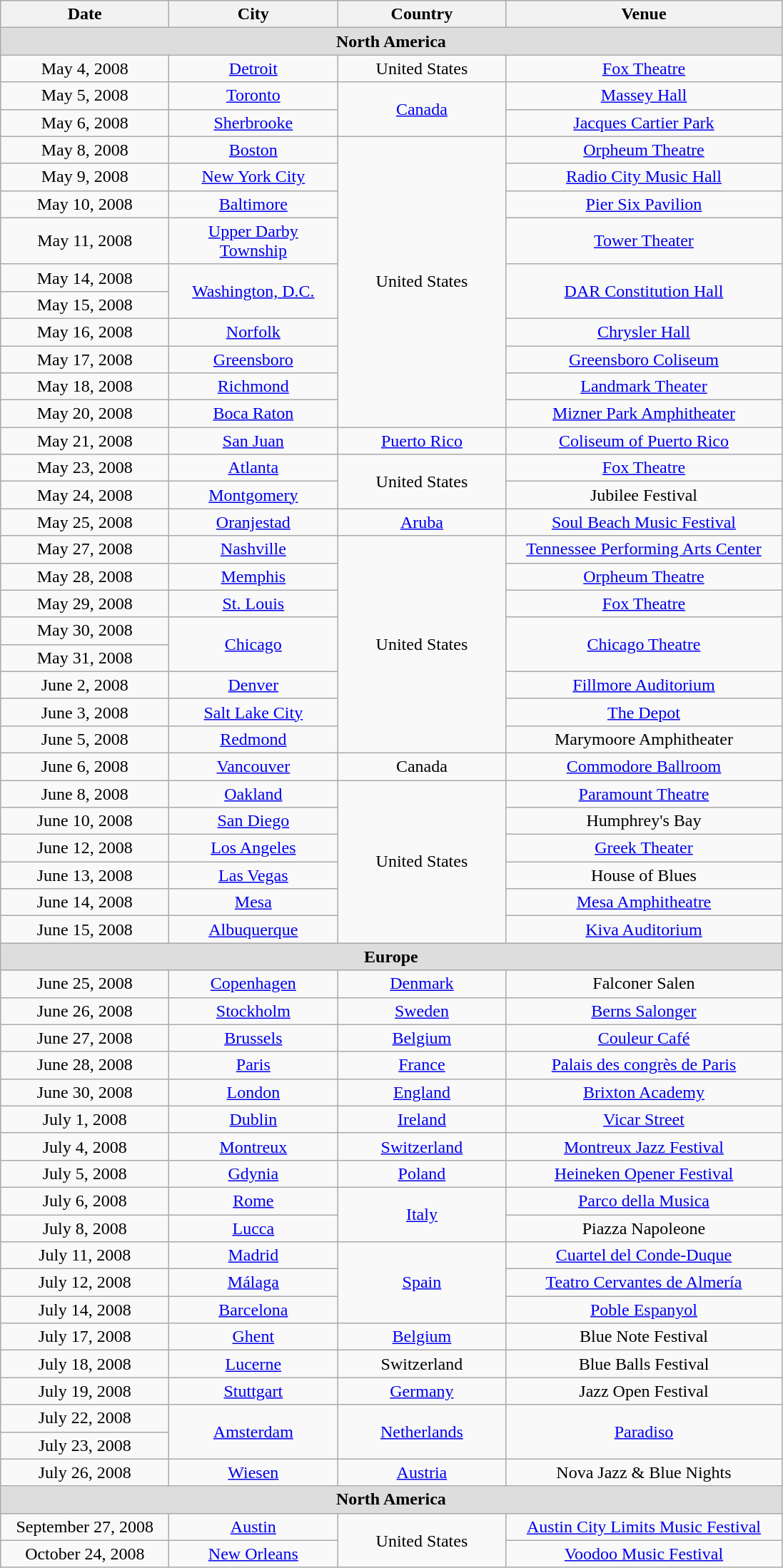<table class="wikitable" style="text-align:center;">
<tr>
<th width="150">Date</th>
<th width="150">City</th>
<th width="150">Country</th>
<th width="250">Venue</th>
</tr>
<tr bgcolor="#DDDDDD">
<td colspan=4><strong>North America</strong></td>
</tr>
<tr>
<td>May 4, 2008</td>
<td><a href='#'>Detroit</a></td>
<td>United States</td>
<td><a href='#'>Fox Theatre</a></td>
</tr>
<tr>
<td>May 5, 2008</td>
<td><a href='#'>Toronto</a></td>
<td rowspan="2"><a href='#'>Canada</a></td>
<td><a href='#'>Massey Hall</a></td>
</tr>
<tr>
<td>May 6, 2008</td>
<td><a href='#'>Sherbrooke</a></td>
<td><a href='#'>Jacques Cartier Park</a></td>
</tr>
<tr>
<td>May 8, 2008</td>
<td><a href='#'>Boston</a></td>
<td rowspan="10">United States</td>
<td><a href='#'>Orpheum Theatre</a></td>
</tr>
<tr>
<td>May 9, 2008</td>
<td><a href='#'>New York City</a></td>
<td><a href='#'>Radio City Music Hall</a></td>
</tr>
<tr>
<td>May 10, 2008</td>
<td><a href='#'>Baltimore</a></td>
<td><a href='#'>Pier Six Pavilion</a></td>
</tr>
<tr>
<td>May 11, 2008</td>
<td><a href='#'>Upper Darby Township</a></td>
<td><a href='#'>Tower Theater</a></td>
</tr>
<tr>
<td>May 14, 2008</td>
<td rowspan="2"><a href='#'>Washington, D.C.</a></td>
<td rowspan="2"><a href='#'>DAR Constitution Hall</a></td>
</tr>
<tr>
<td>May 15, 2008</td>
</tr>
<tr>
<td>May 16, 2008</td>
<td><a href='#'>Norfolk</a></td>
<td><a href='#'>Chrysler Hall</a></td>
</tr>
<tr>
<td>May 17, 2008</td>
<td><a href='#'>Greensboro</a></td>
<td><a href='#'>Greensboro Coliseum</a></td>
</tr>
<tr>
<td>May 18, 2008</td>
<td><a href='#'>Richmond</a></td>
<td><a href='#'>Landmark Theater</a></td>
</tr>
<tr>
<td>May 20, 2008</td>
<td><a href='#'>Boca Raton</a></td>
<td><a href='#'>Mizner Park Amphitheater</a></td>
</tr>
<tr>
<td>May 21, 2008</td>
<td><a href='#'>San Juan</a></td>
<td><a href='#'>Puerto Rico</a></td>
<td><a href='#'>Coliseum of Puerto Rico</a></td>
</tr>
<tr>
<td>May 23, 2008</td>
<td><a href='#'>Atlanta</a></td>
<td rowspan="2">United States</td>
<td><a href='#'>Fox Theatre</a></td>
</tr>
<tr>
<td>May 24, 2008</td>
<td><a href='#'>Montgomery</a></td>
<td>Jubilee Festival</td>
</tr>
<tr>
<td>May 25, 2008</td>
<td><a href='#'>Oranjestad</a></td>
<td><a href='#'>Aruba</a></td>
<td><a href='#'>Soul Beach Music Festival</a></td>
</tr>
<tr>
<td>May 27, 2008</td>
<td><a href='#'>Nashville</a></td>
<td rowspan="8">United States</td>
<td><a href='#'>Tennessee Performing Arts Center</a></td>
</tr>
<tr>
<td>May 28, 2008</td>
<td><a href='#'>Memphis</a></td>
<td><a href='#'>Orpheum Theatre</a></td>
</tr>
<tr>
<td>May 29, 2008</td>
<td><a href='#'>St. Louis</a></td>
<td><a href='#'>Fox Theatre</a></td>
</tr>
<tr>
<td>May 30, 2008</td>
<td rowspan="2"><a href='#'>Chicago</a></td>
<td rowspan="2"><a href='#'>Chicago Theatre</a></td>
</tr>
<tr>
<td>May 31, 2008</td>
</tr>
<tr>
<td>June 2, 2008</td>
<td><a href='#'>Denver</a></td>
<td><a href='#'>Fillmore Auditorium</a></td>
</tr>
<tr>
<td>June 3, 2008</td>
<td><a href='#'>Salt Lake City</a></td>
<td><a href='#'>The Depot</a></td>
</tr>
<tr>
<td>June 5, 2008</td>
<td><a href='#'>Redmond</a></td>
<td>Marymoore Amphitheater</td>
</tr>
<tr>
<td>June 6, 2008</td>
<td><a href='#'>Vancouver</a></td>
<td>Canada</td>
<td><a href='#'>Commodore Ballroom</a></td>
</tr>
<tr>
<td>June 8, 2008</td>
<td><a href='#'>Oakland</a></td>
<td rowspan="6">United States</td>
<td><a href='#'>Paramount Theatre</a></td>
</tr>
<tr>
<td>June 10, 2008</td>
<td><a href='#'>San Diego</a></td>
<td>Humphrey's Bay</td>
</tr>
<tr>
<td>June 12, 2008</td>
<td><a href='#'>Los Angeles</a></td>
<td><a href='#'>Greek Theater</a></td>
</tr>
<tr>
<td>June 13, 2008</td>
<td><a href='#'>Las Vegas</a></td>
<td>House of Blues</td>
</tr>
<tr>
<td>June 14, 2008</td>
<td><a href='#'>Mesa</a></td>
<td><a href='#'>Mesa Amphitheatre</a></td>
</tr>
<tr>
<td>June 15, 2008</td>
<td><a href='#'>Albuquerque</a></td>
<td><a href='#'>Kiva Auditorium</a></td>
</tr>
<tr bgcolor="#DDDDDD">
<td colspan=4><strong>Europe</strong></td>
</tr>
<tr>
<td>June 25, 2008</td>
<td><a href='#'>Copenhagen</a></td>
<td><a href='#'>Denmark</a></td>
<td>Falconer Salen</td>
</tr>
<tr>
<td>June 26, 2008</td>
<td><a href='#'>Stockholm</a></td>
<td><a href='#'>Sweden</a></td>
<td><a href='#'>Berns Salonger</a></td>
</tr>
<tr>
<td>June 27, 2008</td>
<td><a href='#'>Brussels</a></td>
<td><a href='#'>Belgium</a></td>
<td><a href='#'>Couleur Café</a></td>
</tr>
<tr>
<td>June 28, 2008</td>
<td><a href='#'>Paris</a></td>
<td><a href='#'>France</a></td>
<td><a href='#'>Palais des congrès de Paris</a></td>
</tr>
<tr>
<td>June 30, 2008</td>
<td><a href='#'>London</a></td>
<td><a href='#'>England</a></td>
<td><a href='#'>Brixton Academy</a></td>
</tr>
<tr>
<td>July 1, 2008</td>
<td><a href='#'>Dublin</a></td>
<td><a href='#'>Ireland</a></td>
<td><a href='#'>Vicar Street</a></td>
</tr>
<tr>
<td>July 4, 2008</td>
<td><a href='#'>Montreux</a></td>
<td><a href='#'>Switzerland</a></td>
<td><a href='#'>Montreux Jazz Festival</a></td>
</tr>
<tr>
<td>July 5, 2008</td>
<td><a href='#'>Gdynia</a></td>
<td><a href='#'>Poland</a></td>
<td><a href='#'>Heineken Opener Festival</a></td>
</tr>
<tr>
<td>July 6, 2008</td>
<td><a href='#'>Rome</a></td>
<td rowspan="2"><a href='#'>Italy</a></td>
<td><a href='#'>Parco della Musica</a></td>
</tr>
<tr>
<td>July 8, 2008</td>
<td><a href='#'>Lucca</a></td>
<td>Piazza Napoleone</td>
</tr>
<tr>
<td>July 11, 2008</td>
<td><a href='#'>Madrid</a></td>
<td rowspan="3"><a href='#'>Spain</a></td>
<td><a href='#'>Cuartel del Conde-Duque</a></td>
</tr>
<tr>
<td>July 12, 2008</td>
<td><a href='#'>Málaga</a></td>
<td><a href='#'>Teatro Cervantes de Almería</a></td>
</tr>
<tr>
<td>July 14, 2008</td>
<td><a href='#'>Barcelona</a></td>
<td><a href='#'>Poble Espanyol</a></td>
</tr>
<tr>
<td>July 17, 2008</td>
<td><a href='#'>Ghent</a></td>
<td><a href='#'>Belgium</a></td>
<td>Blue Note Festival</td>
</tr>
<tr>
<td>July 18, 2008</td>
<td><a href='#'>Lucerne</a></td>
<td>Switzerland</td>
<td>Blue Balls Festival</td>
</tr>
<tr>
<td>July 19, 2008</td>
<td><a href='#'>Stuttgart</a></td>
<td><a href='#'>Germany</a></td>
<td>Jazz Open Festival</td>
</tr>
<tr>
<td>July 22, 2008</td>
<td rowspan="2"><a href='#'>Amsterdam</a></td>
<td rowspan="2"><a href='#'>Netherlands</a></td>
<td rowspan="2"><a href='#'>Paradiso</a></td>
</tr>
<tr>
<td>July 23, 2008</td>
</tr>
<tr>
<td>July 26, 2008</td>
<td><a href='#'>Wiesen</a></td>
<td><a href='#'>Austria</a></td>
<td>Nova Jazz & Blue Nights</td>
</tr>
<tr bgcolor="#DDDDDD">
<td colspan=4><strong>North America</strong></td>
</tr>
<tr>
<td>September 27, 2008</td>
<td><a href='#'>Austin</a></td>
<td rowspan="2">United States</td>
<td><a href='#'>Austin City Limits Music Festival</a></td>
</tr>
<tr>
<td>October 24, 2008</td>
<td><a href='#'>New Orleans</a></td>
<td><a href='#'>Voodoo Music Festival</a></td>
</tr>
</table>
